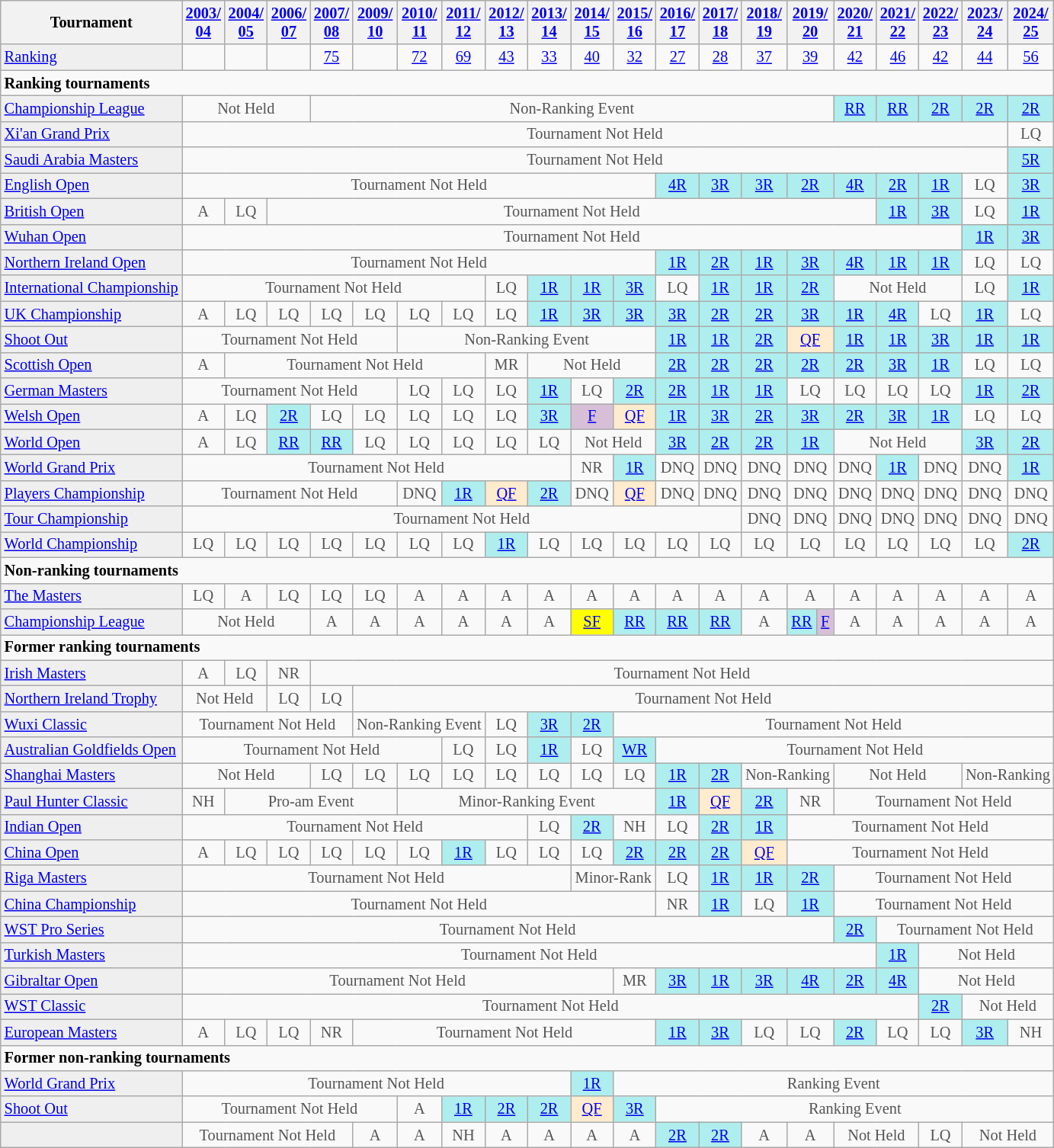<table class="wikitable" style="font-size:85%;">
<tr>
<th>Tournament</th>
<th><a href='#'>2003/<br>04</a></th>
<th><a href='#'>2004/<br>05</a></th>
<th><a href='#'>2006/<br>07</a></th>
<th><a href='#'>2007/<br>08</a></th>
<th><a href='#'>2009/<br>10</a></th>
<th><a href='#'>2010/<br>11</a></th>
<th><a href='#'>2011/<br>12</a></th>
<th><a href='#'>2012/<br>13</a></th>
<th><a href='#'>2013/<br>14</a></th>
<th><a href='#'>2014/<br>15</a></th>
<th><a href='#'>2015/<br>16</a></th>
<th><a href='#'>2016/<br>17</a></th>
<th><a href='#'>2017/<br>18</a></th>
<th><a href='#'>2018/<br>19</a></th>
<th colspan="2"><a href='#'>2019/<br>20</a></th>
<th><a href='#'>2020/<br>21</a></th>
<th><a href='#'>2021/<br>22</a></th>
<th><a href='#'>2022/<br>23</a></th>
<th><a href='#'>2023/<br>24</a></th>
<th><a href='#'>2024/<br>25</a></th>
</tr>
<tr>
<td style="background:#EFEFEF;"><a href='#'>Ranking</a></td>
<td align="center"></td>
<td align="center"></td>
<td align="center"></td>
<td align="center"><a href='#'>75</a></td>
<td align="center"></td>
<td align="center"><a href='#'>72</a></td>
<td align="center"><a href='#'>69</a></td>
<td align="center"><a href='#'>43</a></td>
<td align="center"><a href='#'>33</a></td>
<td align="center"><a href='#'>40</a></td>
<td align="center"><a href='#'>32</a></td>
<td align="center"><a href='#'>27</a></td>
<td align="center"><a href='#'>28</a></td>
<td align="center"><a href='#'>37</a></td>
<td align="center" colspan="2"><a href='#'>39</a></td>
<td align="center"><a href='#'>42</a></td>
<td align="center"><a href='#'>46</a></td>
<td align="center"><a href='#'>42</a></td>
<td align="center"><a href='#'>44</a></td>
<td align="center"><a href='#'>56</a></td>
</tr>
<tr>
<td colspan="30"><strong>Ranking tournaments</strong></td>
</tr>
<tr>
<td style="background:#EFEFEF;"><a href='#'>Championship League</a></td>
<td align="center" colspan="3" style="color:#555555;">Not Held</td>
<td align="center" colspan="13" style="color:#555555;">Non-Ranking Event</td>
<td align="center" style="background:#afeeee;"><a href='#'>RR</a></td>
<td align="center" style="background:#afeeee;"><a href='#'>RR</a></td>
<td align="center" style="background:#afeeee;"><a href='#'>2R</a></td>
<td align="center" style="background:#afeeee;"><a href='#'>2R</a></td>
<td align="center" style="background:#afeeee;"><a href='#'>2R</a></td>
</tr>
<tr>
<td style="background:#EFEFEF;"><a href='#'>Xi'an Grand Prix</a></td>
<td align="center" colspan="20" style="color:#555555;">Tournament Not Held</td>
<td align="center" style="color:#555555;">LQ</td>
</tr>
<tr>
<td style="background:#EFEFEF;"><a href='#'>Saudi Arabia Masters</a></td>
<td align="center" colspan="20" style="color:#555555;">Tournament Not Held</td>
<td align="center" style="background:#afeeee;"><a href='#'>5R</a></td>
</tr>
<tr>
<td style="background:#EFEFEF;"><a href='#'>English Open</a></td>
<td align="center" colspan="11" style="color:#555555;">Tournament Not Held</td>
<td align="center" style="background:#afeeee;"><a href='#'>4R</a></td>
<td align="center" style="background:#afeeee;"><a href='#'>3R</a></td>
<td align="center" style="background:#afeeee;"><a href='#'>3R</a></td>
<td align="center" colspan="2" style="background:#afeeee;"><a href='#'>2R</a></td>
<td align="center" style="background:#afeeee;"><a href='#'>4R</a></td>
<td align="center" style="background:#afeeee;"><a href='#'>2R</a></td>
<td align="center" style="background:#afeeee;"><a href='#'>1R</a></td>
<td align="center" style="color:#555555;">LQ</td>
<td align="center" style="background:#afeeee;"><a href='#'>3R</a></td>
</tr>
<tr>
<td style="background:#EFEFEF;"><a href='#'>British Open</a></td>
<td align="center" style="color:#555555;">A</td>
<td align="center" style="color:#555555;">LQ</td>
<td align="center" colspan="15" style="color:#555555;">Tournament Not Held</td>
<td align="center" style="background:#afeeee;"><a href='#'>1R</a></td>
<td align="center" style="background:#afeeee;"><a href='#'>3R</a></td>
<td align="center" style="color:#555555;">LQ</td>
<td align="center" style="background:#afeeee;"><a href='#'>1R</a></td>
</tr>
<tr>
<td style="background:#EFEFEF;"><a href='#'>Wuhan Open</a></td>
<td align="center" colspan="19" style="color:#555555;">Tournament Not Held</td>
<td align="center" style="background:#afeeee;"><a href='#'>1R</a></td>
<td align="center" style="background:#afeeee;"><a href='#'>3R</a></td>
</tr>
<tr>
<td style="background:#EFEFEF;"><a href='#'>Northern Ireland Open</a></td>
<td align="center" colspan="11" style="color:#555555;">Tournament Not Held</td>
<td align="center" style="background:#afeeee;"><a href='#'>1R</a></td>
<td align="center" style="background:#afeeee;"><a href='#'>2R</a></td>
<td align="center" style="background:#afeeee;"><a href='#'>1R</a></td>
<td align="center" colspan="2" style="background:#afeeee;"><a href='#'>3R</a></td>
<td align="center" style="background:#afeeee;"><a href='#'>4R</a></td>
<td align="center" style="background:#afeeee;"><a href='#'>1R</a></td>
<td align="center" style="background:#afeeee;"><a href='#'>1R</a></td>
<td align="center" style="color:#555555;">LQ</td>
<td align="center" style="color:#555555;">LQ</td>
</tr>
<tr>
<td style="background:#EFEFEF;"><a href='#'>International Championship</a></td>
<td align="center" colspan="7" style="color:#555555;">Tournament Not Held</td>
<td align="center" style="color:#555555;">LQ</td>
<td align="center" style="background:#afeeee;"><a href='#'>1R</a></td>
<td align="center" style="background:#afeeee;"><a href='#'>1R</a></td>
<td align="center" style="background:#afeeee;"><a href='#'>3R</a></td>
<td align="center" style="color:#555555;">LQ</td>
<td align="center" style="background:#afeeee;"><a href='#'>1R</a></td>
<td align="center" style="background:#afeeee;"><a href='#'>1R</a></td>
<td align="center" colspan="2" style="background:#afeeee;"><a href='#'>2R</a></td>
<td align="center" colspan="3" style="color:#555555;">Not Held</td>
<td align="center" style="color:#555555;">LQ</td>
<td align="center" style="background:#afeeee;"><a href='#'>1R</a></td>
</tr>
<tr>
<td style="background:#EFEFEF;"><a href='#'>UK Championship</a></td>
<td align="center" style="color:#555555;">A</td>
<td align="center" style="color:#555555;">LQ</td>
<td align="center" style="color:#555555;">LQ</td>
<td align="center" style="color:#555555;">LQ</td>
<td align="center" style="color:#555555;">LQ</td>
<td align="center" style="color:#555555;">LQ</td>
<td align="center" style="color:#555555;">LQ</td>
<td align="center" style="color:#555555;">LQ</td>
<td align="center" style="background:#afeeee;"><a href='#'>1R</a></td>
<td align="center" style="background:#afeeee;"><a href='#'>3R</a></td>
<td align="center" style="background:#afeeee;"><a href='#'>3R</a></td>
<td align="center" style="background:#afeeee;"><a href='#'>3R</a></td>
<td align="center" style="background:#afeeee;"><a href='#'>2R</a></td>
<td align="center" style="background:#afeeee;"><a href='#'>2R</a></td>
<td align="center" colspan="2" style="background:#afeeee;"><a href='#'>3R</a></td>
<td align="center" style="background:#afeeee;"><a href='#'>1R</a></td>
<td align="center" style="background:#afeeee;"><a href='#'>4R</a></td>
<td align="center" style="color:#555555;">LQ</td>
<td align="center" style="background:#afeeee;"><a href='#'>1R</a></td>
<td align="center" style="color:#555555;">LQ</td>
</tr>
<tr>
<td style="background:#EFEFEF;"><a href='#'>Shoot Out</a></td>
<td align="center" colspan="5" style="color:#555555;">Tournament Not Held</td>
<td align="center" colspan="6" style="color:#555555;">Non-Ranking Event</td>
<td align="center" style="background:#afeeee;"><a href='#'>1R</a></td>
<td align="center" style="background:#afeeee;"><a href='#'>1R</a></td>
<td align="center" style="background:#afeeee;"><a href='#'>2R</a></td>
<td align="center" colspan="2" style="background:#ffebcd;"><a href='#'>QF</a></td>
<td align="center" style="background:#afeeee;"><a href='#'>1R</a></td>
<td align="center" style="background:#afeeee;"><a href='#'>1R</a></td>
<td align="center" style="background:#afeeee;"><a href='#'>3R</a></td>
<td align="center" style="background:#afeeee;"><a href='#'>1R</a></td>
<td align="center" style="background:#afeeee;"><a href='#'>1R</a></td>
</tr>
<tr>
<td style="background:#EFEFEF;"><a href='#'>Scottish Open</a></td>
<td align="center" style="color:#555555;">A</td>
<td align="center" colspan="6" style="color:#555555;">Tournament Not Held</td>
<td align="center" style="color:#555555;">MR</td>
<td align="center" colspan="3" style="color:#555555;">Not Held</td>
<td align="center" style="background:#afeeee;"><a href='#'>2R</a></td>
<td align="center" style="background:#afeeee;"><a href='#'>2R</a></td>
<td align="center" style="background:#afeeee;"><a href='#'>2R</a></td>
<td align="center" colspan="2" style="background:#afeeee;"><a href='#'>2R</a></td>
<td align="center" style="background:#afeeee;"><a href='#'>2R</a></td>
<td align="center" style="background:#afeeee;"><a href='#'>3R</a></td>
<td align="center" style="background:#afeeee;"><a href='#'>1R</a></td>
<td align="center" style="color:#555555;">LQ</td>
<td align="center" style="color:#555555;">LQ</td>
</tr>
<tr>
<td style="background:#EFEFEF;"><a href='#'>German Masters</a></td>
<td align="center" colspan="5" style="color:#555555;">Tournament Not Held</td>
<td align="center" style="color:#555555;">LQ</td>
<td align="center" style="color:#555555;">LQ</td>
<td align="center" style="color:#555555;">LQ</td>
<td align="center" style="background:#afeeee;"><a href='#'>1R</a></td>
<td align="center" style="color:#555555;">LQ</td>
<td align="center" style="background:#afeeee;"><a href='#'>2R</a></td>
<td align="center" style="background:#afeeee;"><a href='#'>2R</a></td>
<td align="center" style="background:#afeeee;"><a href='#'>1R</a></td>
<td align="center" style="background:#afeeee;"><a href='#'>1R</a></td>
<td align="center" colspan="2" style="color:#555555;">LQ</td>
<td align="center" style="color:#555555;">LQ</td>
<td align="center" style="color:#555555;">LQ</td>
<td align="center" style="color:#555555;">LQ</td>
<td align="center" style="background:#afeeee;"><a href='#'>1R</a></td>
<td align="center" style="background:#afeeee;"><a href='#'>2R</a></td>
</tr>
<tr>
<td style="background:#EFEFEF;"><a href='#'>Welsh Open</a></td>
<td align="center" style="color:#555555;">A</td>
<td align="center" style="color:#555555;">LQ</td>
<td align="center" style="background:#afeeee;"><a href='#'>2R</a></td>
<td align="center" style="color:#555555;">LQ</td>
<td align="center" style="color:#555555;">LQ</td>
<td align="center" style="color:#555555;">LQ</td>
<td align="center" style="color:#555555;">LQ</td>
<td align="center" style="color:#555555;">LQ</td>
<td align="center" style="background:#afeeee;"><a href='#'>3R</a></td>
<td align="center" style="background:#D8BFD8;"><a href='#'>F</a></td>
<td align="center" style="background:#ffebcd;"><a href='#'>QF</a></td>
<td align="center" style="background:#afeeee;"><a href='#'>1R</a></td>
<td align="center" style="background:#afeeee;"><a href='#'>3R</a></td>
<td align="center" style="background:#afeeee;"><a href='#'>2R</a></td>
<td align="center" colspan="2" style="background:#afeeee;"><a href='#'>3R</a></td>
<td align="center" style="background:#afeeee;"><a href='#'>2R</a></td>
<td align="center" style="background:#afeeee;"><a href='#'>3R</a></td>
<td align="center" style="background:#afeeee;"><a href='#'>1R</a></td>
<td align="center" style="color:#555555;">LQ</td>
<td align="center" style="color:#555555;">LQ</td>
</tr>
<tr>
<td style="background:#EFEFEF;"><a href='#'>World Open</a></td>
<td align="center" style="color:#555555;">A</td>
<td align="center" style="color:#555555;">LQ</td>
<td align="center" style="background:#afeeee;"><a href='#'>RR</a></td>
<td align="center" style="background:#afeeee;"><a href='#'>RR</a></td>
<td align="center" style="color:#555555;">LQ</td>
<td align="center" style="color:#555555;">LQ</td>
<td align="center" style="color:#555555;">LQ</td>
<td align="center" style="color:#555555;">LQ</td>
<td align="center" style="color:#555555;">LQ</td>
<td align="center" colspan="2" style="color:#555555;">Not Held</td>
<td align="center" style="background:#afeeee;"><a href='#'>3R</a></td>
<td align="center" style="background:#afeeee;"><a href='#'>2R</a></td>
<td align="center" style="background:#afeeee;"><a href='#'>2R</a></td>
<td align="center" colspan="2" style="background:#afeeee;"><a href='#'>1R</a></td>
<td align="center" colspan="3" style="color:#555555;">Not Held</td>
<td align="center" style="background:#afeeee;"><a href='#'>3R</a></td>
<td align="center" style="background:#afeeee;"><a href='#'>2R</a></td>
</tr>
<tr>
<td style="background:#EFEFEF;"><a href='#'>World Grand Prix</a></td>
<td align="center" colspan="9" style="color:#555555;">Tournament Not Held</td>
<td align="center" style="color:#555555;">NR</td>
<td align="center" style="background:#afeeee;"><a href='#'>1R</a></td>
<td align="center" style="color:#555555;">DNQ</td>
<td align="center" style="color:#555555;">DNQ</td>
<td align="center" style="color:#555555;">DNQ</td>
<td align="center" colspan="2" style="color:#555555;">DNQ</td>
<td align="center" style="color:#555555;">DNQ</td>
<td align="center" style="background:#afeeee;"><a href='#'>1R</a></td>
<td align="center" style="color:#555555;">DNQ</td>
<td align="center" style="color:#555555;">DNQ</td>
<td align="center" style="background:#afeeee;"><a href='#'>1R</a></td>
</tr>
<tr>
<td style="background:#EFEFEF;"><a href='#'>Players Championship</a></td>
<td align="center" colspan="5" style="color:#555555;">Tournament Not Held</td>
<td align="center" style="color:#555555;">DNQ</td>
<td align="center" style="background:#afeeee;"><a href='#'>1R</a></td>
<td align="center" style="background:#ffebcd;"><a href='#'>QF</a></td>
<td align="center" style="background:#afeeee;"><a href='#'>2R</a></td>
<td align="center" style="color:#555555;">DNQ</td>
<td align="center" style="background:#ffebcd;"><a href='#'>QF</a></td>
<td align="center" style="color:#555555;">DNQ</td>
<td align="center" style="color:#555555;">DNQ</td>
<td align="center" style="color:#555555;">DNQ</td>
<td align="center" colspan="2" style="color:#555555;">DNQ</td>
<td align="center" style="color:#555555;">DNQ</td>
<td align="center" style="color:#555555;">DNQ</td>
<td align="center" style="color:#555555;">DNQ</td>
<td align="center" style="color:#555555;">DNQ</td>
<td align="center" style="color:#555555;">DNQ</td>
</tr>
<tr>
<td style="background:#EFEFEF;"><a href='#'>Tour Championship</a></td>
<td align="center" colspan="13" style="color:#555555;">Tournament Not Held</td>
<td align="center" style="color:#555555;">DNQ</td>
<td align="center" colspan="2" style="color:#555555;">DNQ</td>
<td align="center" style="color:#555555;">DNQ</td>
<td align="center" style="color:#555555;">DNQ</td>
<td align="center" style="color:#555555;">DNQ</td>
<td align="center" style="color:#555555;">DNQ</td>
<td align="center" style="color:#555555;">DNQ</td>
</tr>
<tr>
<td style="background:#EFEFEF;"><a href='#'>World Championship</a></td>
<td align="center" style="color:#555555;">LQ</td>
<td align="center" style="color:#555555;">LQ</td>
<td align="center" style="color:#555555;">LQ</td>
<td align="center" style="color:#555555;">LQ</td>
<td align="center" style="color:#555555;">LQ</td>
<td align="center" style="color:#555555;">LQ</td>
<td align="center" style="color:#555555;">LQ</td>
<td align="center" style="background:#afeeee;"><a href='#'>1R</a></td>
<td align="center" style="color:#555555;">LQ</td>
<td align="center" style="color:#555555;">LQ</td>
<td align="center" style="color:#555555;">LQ</td>
<td align="center" style="color:#555555;">LQ</td>
<td align="center" style="color:#555555;">LQ</td>
<td align="center" style="color:#555555;">LQ</td>
<td align="center" colspan="2" style="color:#555555;">LQ</td>
<td align="center" style="color:#555555;">LQ</td>
<td align="center" style="color:#555555;">LQ</td>
<td align="center" style="color:#555555;">LQ</td>
<td align="center" style="color:#555555;">LQ</td>
<td align="center" style="background:#afeeee;"><a href='#'>2R</a></td>
</tr>
<tr>
<td colspan="30"><strong>Non-ranking tournaments</strong></td>
</tr>
<tr>
<td style="background:#EFEFEF;"><a href='#'>The Masters</a></td>
<td align="center" style="color:#555555;">LQ</td>
<td align="center" style="color:#555555;">A</td>
<td align="center" style="color:#555555;">LQ</td>
<td align="center" style="color:#555555;">LQ</td>
<td align="center" style="color:#555555;">LQ</td>
<td align="center" style="color:#555555;">A</td>
<td align="center" style="color:#555555;">A</td>
<td align="center" style="color:#555555;">A</td>
<td align="center" style="color:#555555;">A</td>
<td align="center" style="color:#555555;">A</td>
<td align="center" style="color:#555555;">A</td>
<td align="center" style="color:#555555;">A</td>
<td align="center" style="color:#555555;">A</td>
<td align="center" style="color:#555555;">A</td>
<td align="center" colspan="2" style="color:#555555;">A</td>
<td align="center" style="color:#555555;">A</td>
<td align="center" style="color:#555555;">A</td>
<td align="center" style="color:#555555;">A</td>
<td align="center" style="color:#555555;">A</td>
<td align="center" style="color:#555555;">A</td>
</tr>
<tr>
<td style="background:#EFEFEF;"><a href='#'>Championship League</a></td>
<td align="center" colspan="3" style="color:#555555;">Not Held</td>
<td align="center" style="color:#555555;">A</td>
<td align="center" style="color:#555555;">A</td>
<td align="center" style="color:#555555;">A</td>
<td align="center" style="color:#555555;">A</td>
<td align="center" style="color:#555555;">A</td>
<td align="center" style="color:#555555;">A</td>
<td align="center" style="background:yellow;"><a href='#'>SF</a></td>
<td align="center" style="background:#afeeee;"><a href='#'>RR</a></td>
<td align="center" style="background:#afeeee;"><a href='#'>RR</a></td>
<td align="center" style="background:#afeeee;"><a href='#'>RR</a></td>
<td align="center" style="color:#555555;">A</td>
<td align="center" style="background:#afeeee;"><a href='#'>RR</a></td>
<td align="center" style="background:#D8BFD8;"><a href='#'>F</a></td>
<td align="center" style="color:#555555;">A</td>
<td align="center" style="color:#555555;">A</td>
<td align="center" style="color:#555555;">A</td>
<td align="center" style="color:#555555;">A</td>
<td align="center" style="color:#555555;">A</td>
</tr>
<tr>
<td colspan="30"><strong>Former ranking tournaments</strong></td>
</tr>
<tr>
<td style="background:#EFEFEF;"><a href='#'>Irish Masters</a></td>
<td align="center" style="color:#555555;">A</td>
<td align="center" style="color:#555555;">LQ</td>
<td align="center" style="color:#555555;">NR</td>
<td align="center" colspan="30" style="color:#555555;">Tournament Not Held</td>
</tr>
<tr>
<td style="background:#EFEFEF;"><a href='#'>Northern Ireland Trophy</a></td>
<td align="center" colspan="2" style="color:#555555;">Not Held</td>
<td align="center" style="color:#555555;">LQ</td>
<td align="center" style="color:#555555;">LQ</td>
<td align="center" colspan="30" style="color:#555555;">Tournament Not Held</td>
</tr>
<tr>
<td style="background:#EFEFEF;"><a href='#'>Wuxi Classic</a></td>
<td align="center" colspan="4" style="color:#555555;">Tournament Not Held</td>
<td align="center" colspan="3" style="color:#555555;">Non-Ranking Event</td>
<td align="center" style="color:#555555;">LQ</td>
<td align="center" style="background:#afeeee;"><a href='#'>3R</a></td>
<td align="center" style="background:#afeeee;"><a href='#'>2R</a></td>
<td align="center" colspan="30" style="color:#555555;">Tournament Not Held</td>
</tr>
<tr>
<td style="background:#EFEFEF;"><a href='#'>Australian Goldfields Open</a></td>
<td align="center" colspan="6" style="color:#555555;">Tournament Not Held</td>
<td align="center" style="color:#555555;">LQ</td>
<td align="center" style="color:#555555;">LQ</td>
<td align="center" style="background:#afeeee;"><a href='#'>1R</a></td>
<td align="center" style="color:#555555;">LQ</td>
<td align="center" style="background:#afeeee;"><a href='#'>WR</a></td>
<td align="center" colspan="30" style="color:#555555;">Tournament Not Held</td>
</tr>
<tr>
<td style="background:#EFEFEF;"><a href='#'>Shanghai Masters</a></td>
<td align="center" colspan="3" style="color:#555555;">Not Held</td>
<td align="center" style="color:#555555;">LQ</td>
<td align="center" style="color:#555555;">LQ</td>
<td align="center" style="color:#555555;">LQ</td>
<td align="center" style="color:#555555;">LQ</td>
<td align="center" style="color:#555555;">LQ</td>
<td align="center" style="color:#555555;">LQ</td>
<td align="center" style="color:#555555;">LQ</td>
<td align="center" style="color:#555555;">LQ</td>
<td align="center" style="background:#afeeee;"><a href='#'>1R</a></td>
<td align="center" style="background:#afeeee;"><a href='#'>2R</a></td>
<td align="center" colspan="3" style="color:#555555;">Non-Ranking</td>
<td align="center" colspan="3" style="color:#555555;">Not Held</td>
<td align="center" colspan="2" style="color:#555555;">Non-Ranking</td>
</tr>
<tr>
<td style="background:#EFEFEF;"><a href='#'>Paul Hunter Classic</a></td>
<td align="center" style="color:#555555;">NH</td>
<td align="center" colspan="4" style="color:#555555;">Pro-am Event</td>
<td align="center" colspan="6" style="color:#555555;">Minor-Ranking Event</td>
<td align="center" style="background:#afeeee;"><a href='#'>1R</a></td>
<td align="center" style="background:#ffebcd;"><a href='#'>QF</a></td>
<td align="center" style="background:#afeeee;"><a href='#'>2R</a></td>
<td align="center" colspan="2" style="color:#555555;">NR</td>
<td align="center" colspan="30" style="color:#555555;">Tournament Not Held</td>
</tr>
<tr>
<td style="background:#EFEFEF;"><a href='#'>Indian Open</a></td>
<td align="center" colspan="8" style="color:#555555;">Tournament Not Held</td>
<td align="center" style="color:#555555;">LQ</td>
<td align="center" style="background:#afeeee;"><a href='#'>2R</a></td>
<td align="center" style="color:#555555;">NH</td>
<td align="center" style="color:#555555;">LQ</td>
<td align="center" style="background:#afeeee;"><a href='#'>2R</a></td>
<td align="center" style="background:#afeeee;"><a href='#'>1R</a></td>
<td align="center" colspan="30" style="color:#555555;">Tournament Not Held</td>
</tr>
<tr>
<td style="background:#EFEFEF;"><a href='#'>China Open</a></td>
<td align="center" style="color:#555555;">A</td>
<td align="center" style="color:#555555;">LQ</td>
<td align="center" style="color:#555555;">LQ</td>
<td align="center" style="color:#555555;">LQ</td>
<td align="center" style="color:#555555;">LQ</td>
<td align="center" style="color:#555555;">LQ</td>
<td align="center" style="background:#afeeee;"><a href='#'>1R</a></td>
<td align="center" style="color:#555555;">LQ</td>
<td align="center" style="color:#555555;">LQ</td>
<td align="center" style="color:#555555;">LQ</td>
<td align="center" style="background:#afeeee;"><a href='#'>2R</a></td>
<td align="center" style="background:#afeeee;"><a href='#'>2R</a></td>
<td align="center" style="background:#afeeee;"><a href='#'>2R</a></td>
<td align="center" style="background:#ffebcd;"><a href='#'>QF</a></td>
<td align="center" colspan="30" style="color:#555555;">Tournament Not Held</td>
</tr>
<tr>
<td style="background:#EFEFEF;"><a href='#'>Riga Masters</a></td>
<td align="center" colspan="9" style="color:#555555;">Tournament Not Held</td>
<td align="center" colspan="2" style="color:#555555;">Minor-Rank</td>
<td align="center" style="color:#555555;">LQ</td>
<td align="center" style="background:#afeeee;"><a href='#'>1R</a></td>
<td align="center" style="background:#afeeee;"><a href='#'>1R</a></td>
<td align="center" colspan="2" style="background:#afeeee;"><a href='#'>2R</a></td>
<td align="center" colspan="30" style="color:#555555;">Tournament Not Held</td>
</tr>
<tr>
<td style="background:#EFEFEF;"><a href='#'>China Championship</a></td>
<td align="center" colspan="11" style="color:#555555;">Tournament Not Held</td>
<td align="center" style="color:#555555;">NR</td>
<td align="center" style="background:#afeeee;"><a href='#'>1R</a></td>
<td align="center" style="color:#555555;">LQ</td>
<td align="center" colspan="2" style="background:#afeeee;"><a href='#'>1R</a></td>
<td align="center" colspan="30" style="color:#555555;">Tournament Not Held</td>
</tr>
<tr>
<td style="background:#EFEFEF;"><a href='#'>WST Pro Series</a></td>
<td align="center" colspan="16" style="color:#555555;">Tournament Not Held</td>
<td align="center" style="background:#afeeee;"><a href='#'>2R</a></td>
<td align="center" colspan="30" style="color:#555555;">Tournament Not Held</td>
</tr>
<tr>
<td style="background:#EFEFEF;"><a href='#'>Turkish Masters</a></td>
<td align="center" colspan="17" style="color:#555555;">Tournament Not Held</td>
<td align="center" style="background:#afeeee;"><a href='#'>1R</a></td>
<td align="center" colspan="3" style="color:#555555;">Not Held</td>
</tr>
<tr>
<td style="background:#EFEFEF;"><a href='#'>Gibraltar Open</a></td>
<td align="center" colspan="10" style="color:#555555;">Tournament Not Held</td>
<td align="center" style="color:#555555;">MR</td>
<td align="center" style="background:#afeeee;"><a href='#'>3R</a></td>
<td align="center" style="background:#afeeee;"><a href='#'>1R</a></td>
<td align="center" style="background:#afeeee;"><a href='#'>3R</a></td>
<td align="center" colspan="2" style="background:#afeeee;"><a href='#'>4R</a></td>
<td align="center" style="background:#afeeee;"><a href='#'>2R</a></td>
<td align="center" style="background:#afeeee;"><a href='#'>4R</a></td>
<td align="center" colspan="3" style="color:#555555;">Not Held</td>
</tr>
<tr>
<td style="background:#EFEFEF;"><a href='#'>WST Classic</a></td>
<td align="center" colspan="18" style="color:#555555;">Tournament Not Held</td>
<td align="center" style="background:#afeeee;"><a href='#'>2R</a></td>
<td align="center" colspan="2" style="color:#555555;">Not Held</td>
</tr>
<tr>
<td style="background:#EFEFEF;"><a href='#'>European Masters</a></td>
<td align="center" style="color:#555555;">A</td>
<td align="center" style="color:#555555;">LQ</td>
<td align="center" style="color:#555555;">LQ</td>
<td align="center" style="color:#555555;">NR</td>
<td align="center" colspan="7" style="color:#555555;">Tournament Not Held</td>
<td align="center" style="background:#afeeee;"><a href='#'>1R</a></td>
<td align="center" style="background:#afeeee;"><a href='#'>3R</a></td>
<td align="center" style="color:#555555;">LQ</td>
<td align="center" colspan="2" style="color:#555555;">LQ</td>
<td align="center" style="background:#afeeee;"><a href='#'>2R</a></td>
<td align="center" style="color:#555555;">LQ</td>
<td align="center" style="color:#555555;">LQ</td>
<td align="center" style="background:#afeeee;"><a href='#'>3R</a></td>
<td align="center" style="color:#555555;">NH</td>
</tr>
<tr>
<td colspan="30"><strong>Former non-ranking tournaments</strong></td>
</tr>
<tr>
<td style="background:#EFEFEF;"><a href='#'>World Grand Prix</a></td>
<td align="center" colspan="9" style="color:#555555;">Tournament Not Held</td>
<td align="center" style="background:#afeeee;"><a href='#'>1R</a></td>
<td align="center" colspan="30" style="color:#555555;">Ranking Event</td>
</tr>
<tr>
<td style="background:#EFEFEF;"><a href='#'>Shoot Out</a></td>
<td align="center" colspan="5" style="color:#555555;">Tournament Not Held</td>
<td align="center" style="color:#555555;">A</td>
<td align="center" style="background:#afeeee;"><a href='#'>1R</a></td>
<td align="center" style="background:#afeeee;"><a href='#'>2R</a></td>
<td align="center" style="background:#afeeee;"><a href='#'>2R</a></td>
<td align="center" style="background:#ffebcd;"><a href='#'>QF</a></td>
<td align="center" style="background:#afeeee;"><a href='#'>3R</a></td>
<td align="center" colspan="30" style="color:#555555;">Ranking Event</td>
</tr>
<tr>
<td style="background:#EFEFEF;"></td>
<td align="center" colspan="4" style="color:#555555;">Tournament Not Held</td>
<td align="center" style="color:#555555;">A</td>
<td align="center" style="color:#555555;">A</td>
<td align="center" style="color:#555555;">NH</td>
<td align="center" style="color:#555555;">A</td>
<td align="center" style="color:#555555;">A</td>
<td align="center" style="color:#555555;">A</td>
<td align="center" style="color:#555555;">A</td>
<td align="center" style="background:#afeeee;"><a href='#'>2R</a></td>
<td align="center" style="background:#afeeee;"><a href='#'>2R</a></td>
<td align="center" style="color:#555555;">A</td>
<td align="center" colspan="2" style="color:#555555;">A</td>
<td align="center" colspan="2" style="color:#555555;">Not Held</td>
<td align="center" style="color:#555555;">LQ</td>
<td align="center" colspan="2" style="color:#555555;">Not Held</td>
</tr>
</table>
